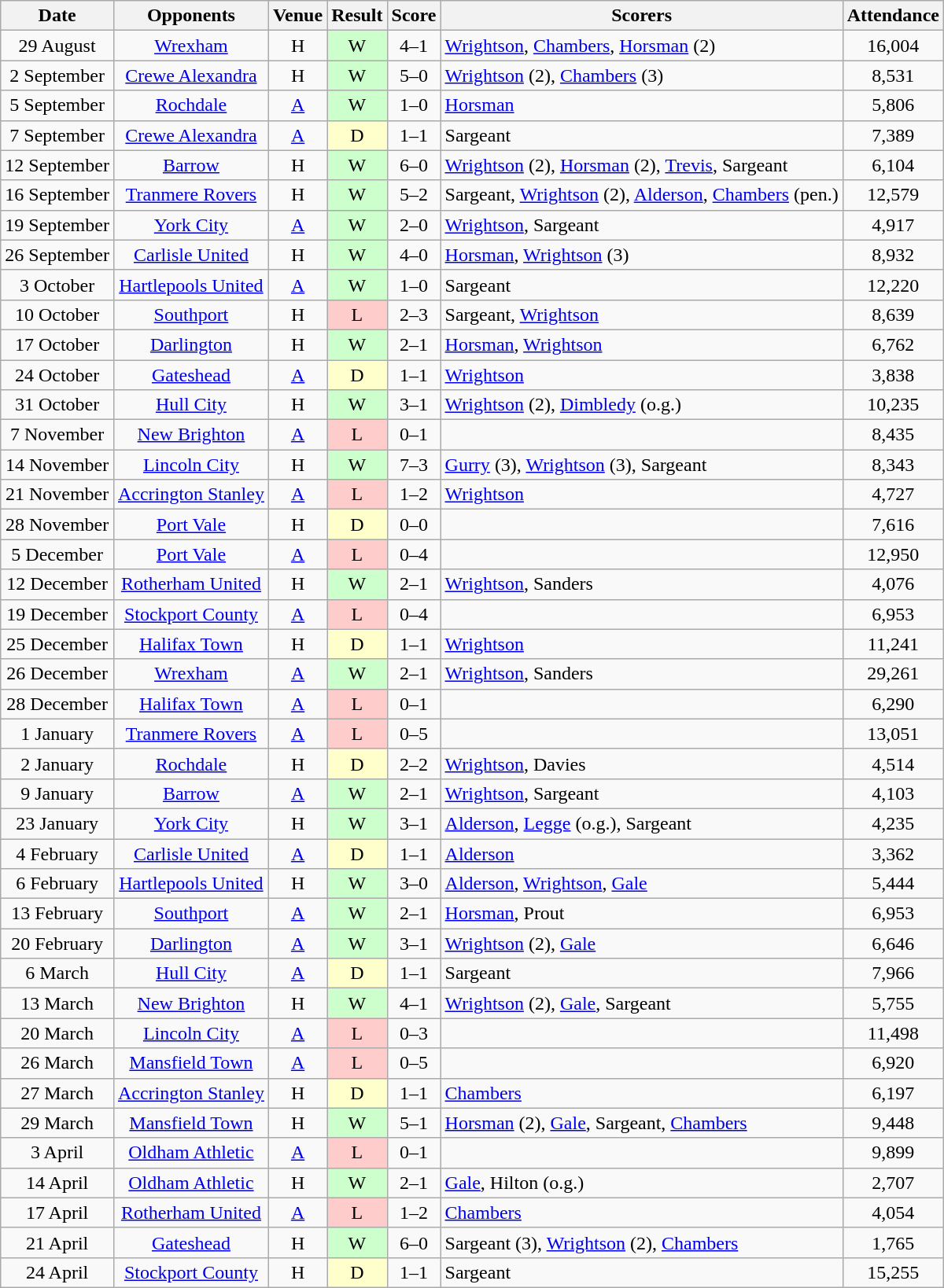<table class="wikitable" style="text-align:center">
<tr>
<th>Date</th>
<th>Opponents</th>
<th>Venue</th>
<th>Result</th>
<th>Score</th>
<th>Scorers</th>
<th>Attendance</th>
</tr>
<tr>
<td>29 August</td>
<td><a href='#'>Wrexham</a></td>
<td>H</td>
<td style="background-color:#CCFFCC">W</td>
<td>4–1</td>
<td align="left"><a href='#'>Wrightson</a>, <a href='#'>Chambers</a>, <a href='#'>Horsman</a> (2)</td>
<td>16,004</td>
</tr>
<tr>
<td>2 September</td>
<td><a href='#'>Crewe Alexandra</a></td>
<td>H</td>
<td style="background-color:#CCFFCC">W</td>
<td>5–0</td>
<td align="left"><a href='#'>Wrightson</a> (2), <a href='#'>Chambers</a> (3)</td>
<td>8,531</td>
</tr>
<tr>
<td>5 September</td>
<td><a href='#'>Rochdale</a></td>
<td><a href='#'>A</a></td>
<td style="background-color:#CCFFCC">W</td>
<td>1–0</td>
<td align="left"><a href='#'>Horsman</a></td>
<td>5,806</td>
</tr>
<tr>
<td>7 September</td>
<td><a href='#'>Crewe Alexandra</a></td>
<td><a href='#'>A</a></td>
<td style="background-color:#FFFFCC">D</td>
<td>1–1</td>
<td align="left">Sargeant</td>
<td>7,389</td>
</tr>
<tr>
<td>12 September</td>
<td><a href='#'>Barrow</a></td>
<td>H</td>
<td style="background-color:#CCFFCC">W</td>
<td>6–0</td>
<td align="left"><a href='#'>Wrightson</a> (2), <a href='#'>Horsman</a> (2), <a href='#'>Trevis</a>, Sargeant</td>
<td>6,104</td>
</tr>
<tr>
<td>16 September</td>
<td><a href='#'>Tranmere Rovers</a></td>
<td>H</td>
<td style="background-color:#CCFFCC">W</td>
<td>5–2</td>
<td align="left">Sargeant, <a href='#'>Wrightson</a> (2), <a href='#'>Alderson</a>, <a href='#'>Chambers</a> (pen.)</td>
<td>12,579</td>
</tr>
<tr>
<td>19 September</td>
<td><a href='#'>York City</a></td>
<td><a href='#'>A</a></td>
<td style="background-color:#CCFFCC">W</td>
<td>2–0</td>
<td align="left"><a href='#'>Wrightson</a>, Sargeant</td>
<td>4,917</td>
</tr>
<tr>
<td>26 September</td>
<td><a href='#'>Carlisle United</a></td>
<td>H</td>
<td style="background-color:#CCFFCC">W</td>
<td>4–0</td>
<td align="left"><a href='#'>Horsman</a>, <a href='#'>Wrightson</a> (3)</td>
<td>8,932</td>
</tr>
<tr>
<td>3 October</td>
<td><a href='#'>Hartlepools United</a></td>
<td><a href='#'>A</a></td>
<td style="background-color:#CCFFCC">W</td>
<td>1–0</td>
<td align="left">Sargeant</td>
<td>12,220</td>
</tr>
<tr>
<td>10 October</td>
<td><a href='#'>Southport</a></td>
<td>H</td>
<td style="background-color:#FFCCCC">L</td>
<td>2–3</td>
<td align="left">Sargeant, <a href='#'>Wrightson</a></td>
<td>8,639</td>
</tr>
<tr>
<td>17 October</td>
<td><a href='#'>Darlington</a></td>
<td>H</td>
<td style="background-color:#CCFFCC">W</td>
<td>2–1</td>
<td align="left"><a href='#'>Horsman</a>, <a href='#'>Wrightson</a></td>
<td>6,762</td>
</tr>
<tr>
<td>24 October</td>
<td><a href='#'>Gateshead</a></td>
<td><a href='#'>A</a></td>
<td style="background-color:#FFFFCC">D</td>
<td>1–1</td>
<td align="left"><a href='#'>Wrightson</a></td>
<td>3,838</td>
</tr>
<tr>
<td>31 October</td>
<td><a href='#'>Hull City</a></td>
<td>H</td>
<td style="background-color:#CCFFCC">W</td>
<td>3–1</td>
<td align="left"><a href='#'>Wrightson</a> (2), <a href='#'>Dimbledy</a> (o.g.)</td>
<td>10,235</td>
</tr>
<tr>
<td>7 November</td>
<td><a href='#'>New Brighton</a></td>
<td><a href='#'>A</a></td>
<td style="background-color:#FFCCCC">L</td>
<td>0–1</td>
<td align="left"></td>
<td>8,435</td>
</tr>
<tr>
<td>14 November</td>
<td><a href='#'>Lincoln City</a></td>
<td>H</td>
<td style="background-color:#CCFFCC">W</td>
<td>7–3</td>
<td align="left"><a href='#'>Gurry</a> (3), <a href='#'>Wrightson</a> (3), Sargeant</td>
<td>8,343</td>
</tr>
<tr>
<td>21 November</td>
<td><a href='#'>Accrington Stanley</a></td>
<td><a href='#'>A</a></td>
<td style="background-color:#FFCCCC">L</td>
<td>1–2</td>
<td align="left"><a href='#'>Wrightson</a></td>
<td>4,727</td>
</tr>
<tr>
<td>28 November</td>
<td><a href='#'>Port Vale</a></td>
<td>H</td>
<td style="background-color:#FFFFCC">D</td>
<td>0–0</td>
<td align="left"></td>
<td>7,616</td>
</tr>
<tr>
<td>5 December</td>
<td><a href='#'>Port Vale</a></td>
<td><a href='#'>A</a></td>
<td style="background-color:#FFCCCC">L</td>
<td>0–4</td>
<td align="left"></td>
<td>12,950</td>
</tr>
<tr>
<td>12 December</td>
<td><a href='#'>Rotherham United</a></td>
<td>H</td>
<td style="background-color:#CCFFCC">W</td>
<td>2–1</td>
<td align="left"><a href='#'>Wrightson</a>, Sanders</td>
<td>4,076</td>
</tr>
<tr>
<td>19 December</td>
<td><a href='#'>Stockport County</a></td>
<td><a href='#'>A</a></td>
<td style="background-color:#FFCCCC">L</td>
<td>0–4</td>
<td align="left"></td>
<td>6,953</td>
</tr>
<tr>
<td>25 December</td>
<td><a href='#'>Halifax Town</a></td>
<td>H</td>
<td style="background-color:#FFFFCC">D</td>
<td>1–1</td>
<td align="left"><a href='#'>Wrightson</a></td>
<td>11,241</td>
</tr>
<tr>
<td>26 December</td>
<td><a href='#'>Wrexham</a></td>
<td><a href='#'>A</a></td>
<td style="background-color:#CCFFCC">W</td>
<td>2–1</td>
<td align="left"><a href='#'>Wrightson</a>, Sanders</td>
<td>29,261</td>
</tr>
<tr>
<td>28 December</td>
<td><a href='#'>Halifax Town</a></td>
<td><a href='#'>A</a></td>
<td style="background-color:#FFCCCC">L</td>
<td>0–1</td>
<td align="left"></td>
<td>6,290</td>
</tr>
<tr>
<td>1 January</td>
<td><a href='#'>Tranmere Rovers</a></td>
<td><a href='#'>A</a></td>
<td style="background-color:#FFCCCC">L</td>
<td>0–5</td>
<td align="left"></td>
<td>13,051</td>
</tr>
<tr>
<td>2 January</td>
<td><a href='#'>Rochdale</a></td>
<td>H</td>
<td style="background-color:#FFFFCC">D</td>
<td>2–2</td>
<td align="left"><a href='#'>Wrightson</a>, Davies</td>
<td>4,514</td>
</tr>
<tr>
<td>9 January</td>
<td><a href='#'>Barrow</a></td>
<td><a href='#'>A</a></td>
<td style="background-color:#CCFFCC">W</td>
<td>2–1</td>
<td align="left"><a href='#'>Wrightson</a>, Sargeant</td>
<td>4,103</td>
</tr>
<tr>
<td>23 January</td>
<td><a href='#'>York City</a></td>
<td>H</td>
<td style="background-color:#CCFFCC">W</td>
<td>3–1</td>
<td align="left"><a href='#'>Alderson</a>, <a href='#'>Legge</a> (o.g.), Sargeant</td>
<td>4,235</td>
</tr>
<tr>
<td>4 February</td>
<td><a href='#'>Carlisle United</a></td>
<td><a href='#'>A</a></td>
<td style="background-color:#FFFFCC">D</td>
<td>1–1</td>
<td align="left"><a href='#'>Alderson</a></td>
<td>3,362</td>
</tr>
<tr>
<td>6 February</td>
<td><a href='#'>Hartlepools United</a></td>
<td>H</td>
<td style="background-color:#CCFFCC">W</td>
<td>3–0</td>
<td align="left"><a href='#'>Alderson</a>, <a href='#'>Wrightson</a>, <a href='#'>Gale</a></td>
<td>5,444</td>
</tr>
<tr>
<td>13 February</td>
<td><a href='#'>Southport</a></td>
<td><a href='#'>A</a></td>
<td style="background-color:#CCFFCC">W</td>
<td>2–1</td>
<td align="left"><a href='#'>Horsman</a>, Prout</td>
<td>6,953</td>
</tr>
<tr>
<td>20 February</td>
<td><a href='#'>Darlington</a></td>
<td><a href='#'>A</a></td>
<td style="background-color:#CCFFCC">W</td>
<td>3–1</td>
<td align="left"><a href='#'>Wrightson</a> (2), <a href='#'>Gale</a></td>
<td>6,646</td>
</tr>
<tr>
<td>6 March</td>
<td><a href='#'>Hull City</a></td>
<td><a href='#'>A</a></td>
<td style="background-color:#FFFFCC">D</td>
<td>1–1</td>
<td align="left">Sargeant</td>
<td>7,966</td>
</tr>
<tr>
<td>13 March</td>
<td><a href='#'>New Brighton</a></td>
<td>H</td>
<td style="background-color:#CCFFCC">W</td>
<td>4–1</td>
<td align="left"><a href='#'>Wrightson</a> (2), <a href='#'>Gale</a>, Sargeant</td>
<td>5,755</td>
</tr>
<tr>
<td>20 March</td>
<td><a href='#'>Lincoln City</a></td>
<td><a href='#'>A</a></td>
<td style="background-color:#FFCCCC">L</td>
<td>0–3</td>
<td align="left"></td>
<td>11,498</td>
</tr>
<tr>
<td>26 March</td>
<td><a href='#'>Mansfield Town</a></td>
<td><a href='#'>A</a></td>
<td style="background-color:#FFCCCC">L</td>
<td>0–5</td>
<td align="left"></td>
<td>6,920</td>
</tr>
<tr>
<td>27 March</td>
<td><a href='#'>Accrington Stanley</a></td>
<td>H</td>
<td style="background-color:#FFFFCC">D</td>
<td>1–1</td>
<td align="left"><a href='#'>Chambers</a></td>
<td>6,197</td>
</tr>
<tr>
<td>29 March</td>
<td><a href='#'>Mansfield Town</a></td>
<td>H</td>
<td style="background-color:#CCFFCC">W</td>
<td>5–1</td>
<td align="left"><a href='#'>Horsman</a> (2), <a href='#'>Gale</a>, Sargeant, <a href='#'>Chambers</a></td>
<td>9,448</td>
</tr>
<tr>
<td>3 April</td>
<td><a href='#'>Oldham Athletic</a></td>
<td><a href='#'>A</a></td>
<td style="background-color:#FFCCCC">L</td>
<td>0–1</td>
<td align="left"></td>
<td>9,899</td>
</tr>
<tr>
<td>14 April</td>
<td><a href='#'>Oldham Athletic</a></td>
<td>H</td>
<td style="background-color:#CCFFCC">W</td>
<td>2–1</td>
<td align="left"><a href='#'>Gale</a>, Hilton (o.g.)</td>
<td>2,707</td>
</tr>
<tr>
<td>17 April</td>
<td><a href='#'>Rotherham United</a></td>
<td><a href='#'>A</a></td>
<td style="background-color:#FFCCCC">L</td>
<td>1–2</td>
<td align="left"><a href='#'>Chambers</a></td>
<td>4,054</td>
</tr>
<tr>
<td>21 April</td>
<td><a href='#'>Gateshead</a></td>
<td>H</td>
<td style="background-color:#CCFFCC">W</td>
<td>6–0</td>
<td align="left">Sargeant (3), <a href='#'>Wrightson</a> (2), <a href='#'>Chambers</a></td>
<td>1,765</td>
</tr>
<tr>
<td>24 April</td>
<td><a href='#'>Stockport County</a></td>
<td>H</td>
<td style="background-color:#FFFFCC">D</td>
<td>1–1</td>
<td align="left">Sargeant</td>
<td>15,255</td>
</tr>
</table>
